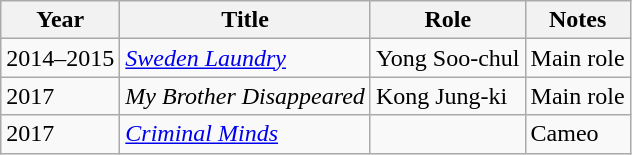<table class="wikitable">
<tr>
<th>Year</th>
<th>Title</th>
<th>Role</th>
<th>Notes</th>
</tr>
<tr>
<td>2014–2015</td>
<td><em><a href='#'>Sweden Laundry</a></em></td>
<td>Yong Soo-chul</td>
<td>Main role</td>
</tr>
<tr>
<td>2017</td>
<td><em>My Brother Disappeared</em></td>
<td>Kong Jung-ki</td>
<td>Main role</td>
</tr>
<tr>
<td>2017</td>
<td><em><a href='#'>Criminal Minds</a></em></td>
<td></td>
<td>Cameo</td>
</tr>
</table>
